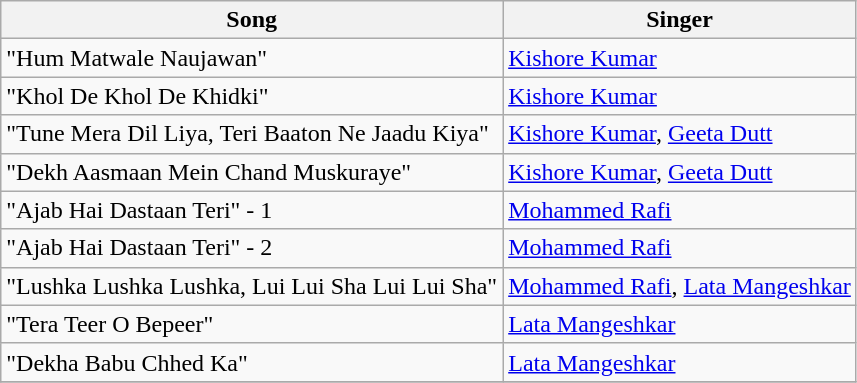<table class="wikitable">
<tr>
<th>Song</th>
<th>Singer</th>
</tr>
<tr>
<td>"Hum Matwale Naujawan"</td>
<td><a href='#'>Kishore Kumar</a></td>
</tr>
<tr>
<td>"Khol De Khol De Khidki"</td>
<td><a href='#'>Kishore Kumar</a></td>
</tr>
<tr>
<td>"Tune Mera Dil Liya, Teri Baaton Ne Jaadu Kiya"</td>
<td><a href='#'>Kishore Kumar</a>, <a href='#'>Geeta Dutt</a></td>
</tr>
<tr>
<td>"Dekh Aasmaan Mein Chand Muskuraye"</td>
<td><a href='#'>Kishore Kumar</a>, <a href='#'>Geeta Dutt</a></td>
</tr>
<tr>
<td>"Ajab Hai Dastaan Teri" - 1</td>
<td><a href='#'>Mohammed Rafi</a></td>
</tr>
<tr>
<td>"Ajab Hai Dastaan Teri" - 2</td>
<td><a href='#'>Mohammed Rafi</a></td>
</tr>
<tr>
<td>"Lushka Lushka Lushka, Lui Lui Sha Lui Lui Sha"</td>
<td><a href='#'>Mohammed Rafi</a>, <a href='#'>Lata Mangeshkar</a></td>
</tr>
<tr>
<td>"Tera Teer O Bepeer"</td>
<td><a href='#'>Lata Mangeshkar</a></td>
</tr>
<tr>
<td>"Dekha Babu Chhed Ka"</td>
<td><a href='#'>Lata Mangeshkar</a></td>
</tr>
<tr>
</tr>
</table>
